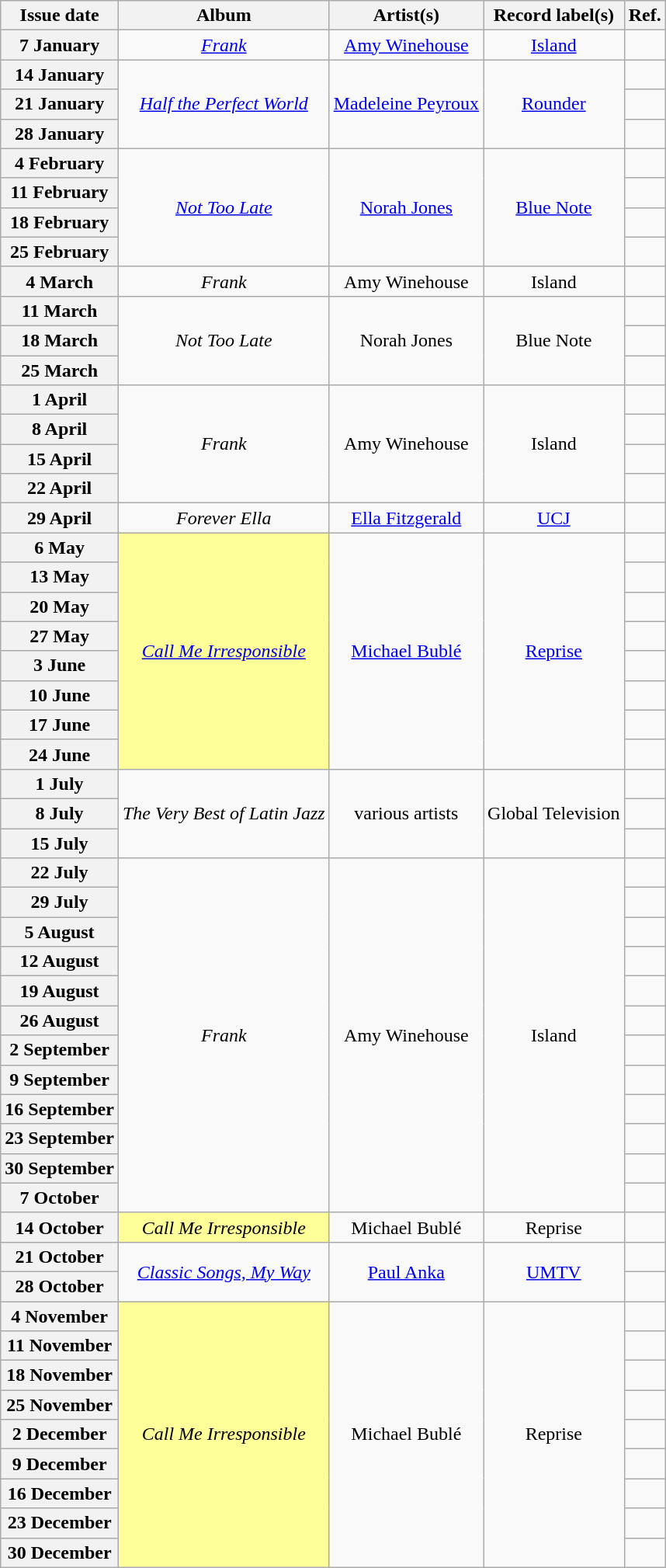<table class="wikitable plainrowheaders" style="text-align:center">
<tr>
<th scope="col">Issue date</th>
<th scope="col">Album</th>
<th scope="col">Artist(s)</th>
<th scope="col">Record label(s)</th>
<th scope="col">Ref.</th>
</tr>
<tr>
<th scope="row">7 January</th>
<td><em><a href='#'>Frank</a></em></td>
<td><a href='#'>Amy Winehouse</a></td>
<td><a href='#'>Island</a></td>
<td></td>
</tr>
<tr>
<th scope="row">14 January</th>
<td rowspan="3"><em><a href='#'>Half the Perfect World</a></em></td>
<td rowspan="3"><a href='#'>Madeleine Peyroux</a></td>
<td rowspan="3"><a href='#'>Rounder</a></td>
<td></td>
</tr>
<tr>
<th scope="row">21 January</th>
<td></td>
</tr>
<tr>
<th scope="row">28 January</th>
<td></td>
</tr>
<tr>
<th scope="row">4 February</th>
<td rowspan="4"><em><a href='#'>Not Too Late</a></em></td>
<td rowspan="4"><a href='#'>Norah Jones</a></td>
<td rowspan="4"><a href='#'>Blue Note</a></td>
<td></td>
</tr>
<tr>
<th scope="row">11 February</th>
<td></td>
</tr>
<tr>
<th scope="row">18 February</th>
<td></td>
</tr>
<tr>
<th scope="row">25 February</th>
<td></td>
</tr>
<tr>
<th scope="row">4 March</th>
<td><em>Frank</em></td>
<td>Amy Winehouse</td>
<td>Island</td>
<td></td>
</tr>
<tr>
<th scope="row">11 March</th>
<td rowspan="3"><em>Not Too Late</em></td>
<td rowspan="3">Norah Jones</td>
<td rowspan="3">Blue Note</td>
<td></td>
</tr>
<tr>
<th scope="row">18 March</th>
<td></td>
</tr>
<tr>
<th scope="row">25 March</th>
<td></td>
</tr>
<tr>
<th scope="row">1 April</th>
<td rowspan="4"><em>Frank</em></td>
<td rowspan="4">Amy Winehouse</td>
<td rowspan="4">Island</td>
<td></td>
</tr>
<tr>
<th scope="row">8 April</th>
<td></td>
</tr>
<tr>
<th scope="row">15 April</th>
<td></td>
</tr>
<tr>
<th scope="row">22 April</th>
<td></td>
</tr>
<tr>
<th scope="row">29 April</th>
<td><em>Forever Ella</em></td>
<td><a href='#'>Ella Fitzgerald</a></td>
<td><a href='#'>UCJ</a></td>
<td></td>
</tr>
<tr>
<th scope="row">6 May</th>
<td rowspan="8" style="background-color:#FFFF99"><em><a href='#'>Call Me Irresponsible</a></em> </td>
<td rowspan="8"><a href='#'>Michael Bublé</a></td>
<td rowspan="8"><a href='#'>Reprise</a></td>
<td></td>
</tr>
<tr>
<th scope="row">13 May</th>
<td></td>
</tr>
<tr>
<th scope="row">20 May</th>
<td></td>
</tr>
<tr>
<th scope="row">27 May</th>
<td></td>
</tr>
<tr>
<th scope="row">3 June</th>
<td></td>
</tr>
<tr>
<th scope="row">10 June</th>
<td></td>
</tr>
<tr>
<th scope="row">17 June</th>
<td></td>
</tr>
<tr>
<th scope="row">24 June</th>
<td></td>
</tr>
<tr>
<th scope="row">1 July</th>
<td rowspan="3"><em>The Very Best of Latin Jazz</em></td>
<td rowspan="3">various artists</td>
<td rowspan="3">Global Television</td>
<td></td>
</tr>
<tr>
<th scope="row">8 July</th>
<td></td>
</tr>
<tr>
<th scope="row">15 July</th>
<td></td>
</tr>
<tr>
<th scope="row">22 July</th>
<td rowspan="12"><em>Frank</em></td>
<td rowspan="12">Amy Winehouse</td>
<td rowspan="12">Island</td>
<td></td>
</tr>
<tr>
<th scope="row">29 July</th>
<td></td>
</tr>
<tr>
<th scope="row">5 August</th>
<td></td>
</tr>
<tr>
<th scope="row">12 August</th>
<td></td>
</tr>
<tr>
<th scope="row">19 August</th>
<td></td>
</tr>
<tr>
<th scope="row">26 August</th>
<td></td>
</tr>
<tr>
<th scope="row">2 September</th>
<td></td>
</tr>
<tr>
<th scope="row">9 September</th>
<td></td>
</tr>
<tr>
<th scope="row">16 September</th>
<td></td>
</tr>
<tr>
<th scope="row">23 September</th>
<td></td>
</tr>
<tr>
<th scope="row">30 September</th>
<td></td>
</tr>
<tr>
<th scope="row">7 October</th>
<td></td>
</tr>
<tr>
<th scope="row">14 October</th>
<td style="background-color:#FFFF99"><em>Call Me Irresponsible</em> </td>
<td>Michael Bublé</td>
<td>Reprise</td>
<td></td>
</tr>
<tr>
<th scope="row">21 October</th>
<td rowspan="2"><em><a href='#'>Classic Songs, My Way</a></em></td>
<td rowspan="2"><a href='#'>Paul Anka</a></td>
<td rowspan="2"><a href='#'>UMTV</a></td>
<td></td>
</tr>
<tr>
<th scope="row">28 October</th>
<td></td>
</tr>
<tr>
<th scope="row">4 November</th>
<td rowspan="9" style="background-color:#FFFF99"><em>Call Me Irresponsible</em> </td>
<td rowspan="9">Michael Bublé</td>
<td rowspan="9">Reprise</td>
<td></td>
</tr>
<tr>
<th scope="row">11 November</th>
<td></td>
</tr>
<tr>
<th scope="row">18 November</th>
<td></td>
</tr>
<tr>
<th scope="row">25 November</th>
<td></td>
</tr>
<tr>
<th scope="row">2 December</th>
<td></td>
</tr>
<tr>
<th scope="row">9 December</th>
<td></td>
</tr>
<tr>
<th scope="row">16 December</th>
<td></td>
</tr>
<tr>
<th scope="row">23 December</th>
<td></td>
</tr>
<tr>
<th scope="row">30 December</th>
<td></td>
</tr>
</table>
